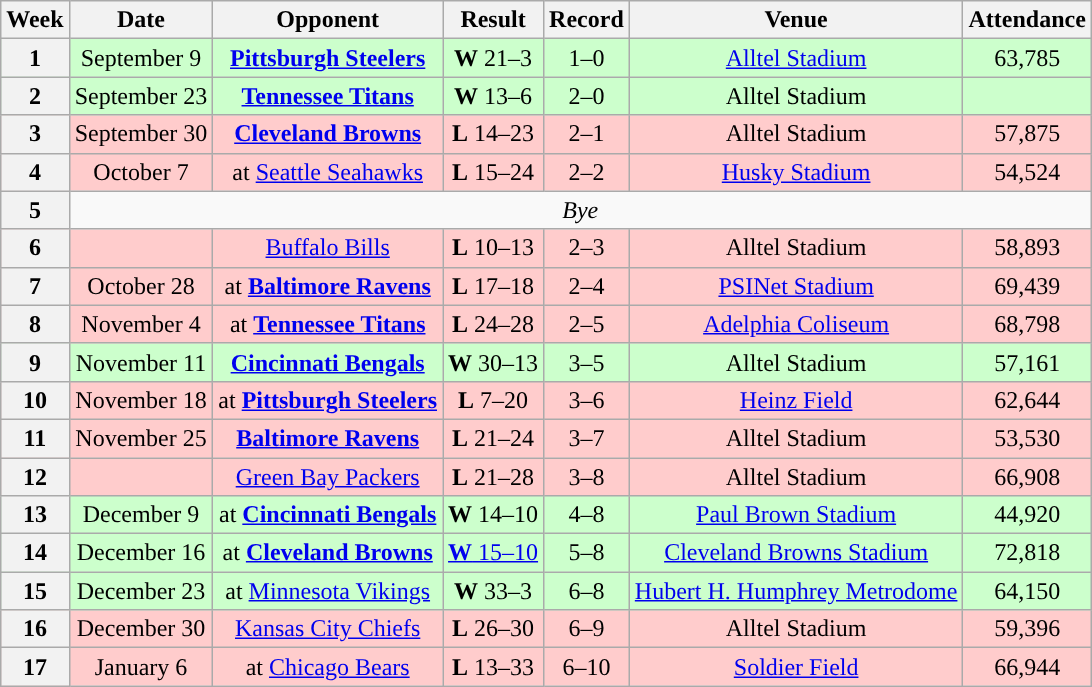<table class="wikitable" style="text-align:center">
<tr>
<th>Week</th>
<th>Date</th>
<th>Opponent</th>
<th>Result</th>
<th>Record</th>
<th>Venue</th>
<th>Attendance</th>
</tr>
<tr style="background: #cfc;">
<th>1</th>
<td>September 9</td>
<td><strong><a href='#'>Pittsburgh Steelers</a></strong></td>
<td><strong>W</strong> 21–3</td>
<td>1–0</td>
<td><a href='#'>Alltel Stadium</a></td>
<td>63,785</td>
</tr>
<tr style="background: #cfc;">
<th>2</th>
<td>September 23</td>
<td><strong><a href='#'>Tennessee Titans</a></strong></td>
<td><strong>W</strong> 13–6</td>
<td>2–0</td>
<td>Alltel Stadium</td>
<td></td>
</tr>
<tr style="background: #fcc;">
<th>3</th>
<td>September 30</td>
<td><strong><a href='#'>Cleveland Browns</a></strong></td>
<td><strong>L</strong> 14–23</td>
<td>2–1</td>
<td>Alltel Stadium</td>
<td>57,875</td>
</tr>
<tr style="background: #fcc;">
<th>4</th>
<td>October 7</td>
<td>at <a href='#'>Seattle Seahawks</a></td>
<td><strong>L</strong> 15–24</td>
<td>2–2</td>
<td><a href='#'>Husky Stadium</a></td>
<td>54,524</td>
</tr>
<tr>
<th>5</th>
<td colspan=6 align="center"><em>Bye</em></td>
</tr>
<tr style="background: #fcc;">
<th>6</th>
<td></td>
<td><a href='#'>Buffalo Bills</a></td>
<td><strong>L</strong> 10–13</td>
<td>2–3</td>
<td>Alltel Stadium</td>
<td>58,893</td>
</tr>
<tr style="background: #fcc;">
<th>7</th>
<td>October 28</td>
<td>at <strong><a href='#'>Baltimore Ravens</a></strong></td>
<td><strong>L</strong> 17–18</td>
<td>2–4</td>
<td><a href='#'>PSINet Stadium</a></td>
<td>69,439</td>
</tr>
<tr style="background: #fcc;">
<th>8</th>
<td>November 4</td>
<td>at <strong><a href='#'>Tennessee Titans</a></strong></td>
<td><strong>L</strong> 24–28</td>
<td>2–5</td>
<td><a href='#'>Adelphia Coliseum</a></td>
<td>68,798</td>
</tr>
<tr style="background: #cfc;">
<th>9</th>
<td>November 11</td>
<td><strong><a href='#'>Cincinnati Bengals</a></strong></td>
<td><strong>W</strong> 30–13</td>
<td>3–5</td>
<td>Alltel Stadium</td>
<td>57,161</td>
</tr>
<tr style="background: #fcc;">
<th>10</th>
<td>November 18</td>
<td>at <strong><a href='#'>Pittsburgh Steelers</a></strong></td>
<td><strong>L</strong> 7–20</td>
<td>3–6</td>
<td><a href='#'>Heinz Field</a></td>
<td>62,644</td>
</tr>
<tr style="background: #fcc;">
<th>11</th>
<td>November 25</td>
<td><strong><a href='#'>Baltimore Ravens</a></strong></td>
<td><strong>L</strong> 21–24</td>
<td>3–7</td>
<td>Alltel Stadium</td>
<td>53,530</td>
</tr>
<tr style="background: #fcc;">
<th>12</th>
<td></td>
<td><a href='#'>Green Bay Packers</a></td>
<td><strong>L</strong> 21–28</td>
<td>3–8</td>
<td>Alltel Stadium</td>
<td>66,908</td>
</tr>
<tr style="background: #cfc;">
<th>13</th>
<td>December 9</td>
<td>at <strong><a href='#'>Cincinnati Bengals</a></strong></td>
<td><strong>W</strong> 14–10</td>
<td>4–8</td>
<td><a href='#'>Paul Brown Stadium</a></td>
<td>44,920</td>
</tr>
<tr style="background: #cfc;">
<th>14</th>
<td>December 16</td>
<td>at <strong><a href='#'>Cleveland Browns</a></strong></td>
<td><a href='#'><strong>W</strong> 15–10</a></td>
<td>5–8</td>
<td><a href='#'>Cleveland Browns Stadium</a></td>
<td>72,818</td>
</tr>
<tr style="background: #cfc;">
<th>15</th>
<td>December 23</td>
<td>at <a href='#'>Minnesota Vikings</a></td>
<td><strong>W</strong> 33–3</td>
<td>6–8</td>
<td><a href='#'>Hubert H. Humphrey Metrodome</a></td>
<td>64,150</td>
</tr>
<tr style="background: #fcc;">
<th>16</th>
<td>December 30</td>
<td><a href='#'>Kansas City Chiefs</a></td>
<td><strong>L</strong> 26–30</td>
<td>6–9</td>
<td>Alltel Stadium</td>
<td>59,396</td>
</tr>
<tr style="background: #fcc;">
<th>17</th>
<td>January 6</td>
<td>at <a href='#'>Chicago Bears</a></td>
<td><strong>L</strong> 13–33</td>
<td>6–10</td>
<td><a href='#'>Soldier Field</a></td>
<td>66,944</td>
</tr>
</table>
